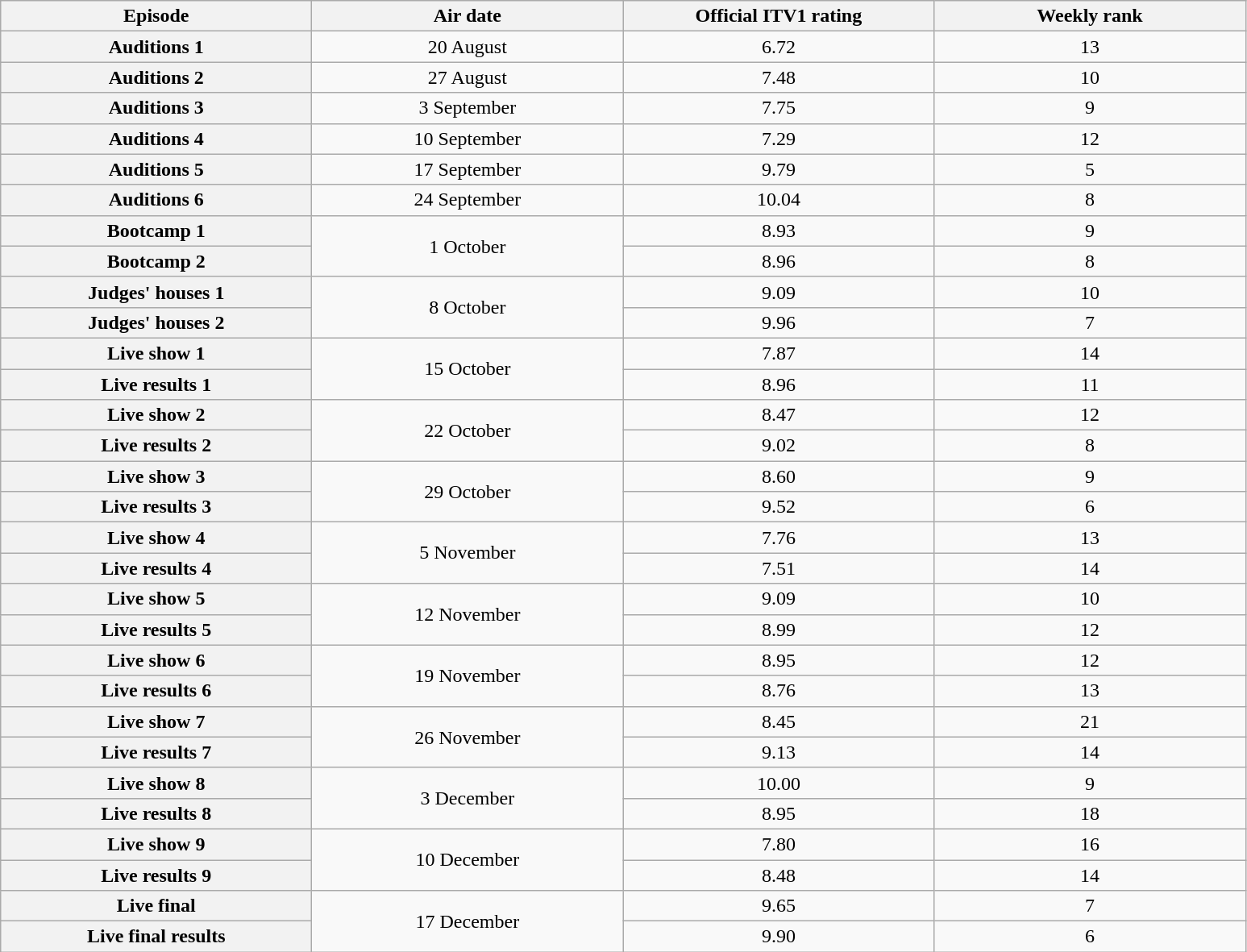<table class="wikitable sortable" style="text-align:center">
<tr>
<th scope="col" style="width:250px;">Episode</th>
<th scope="col" style="width:250px;">Air date</th>
<th scope="col" style="width:250px;">Official ITV1 rating</th>
<th scope="col" style="width:250px;">Weekly rank</th>
</tr>
<tr>
<th scope="row">Auditions 1</th>
<td>20 August</td>
<td>6.72</td>
<td>13</td>
</tr>
<tr>
<th scope="row">Auditions 2</th>
<td>27 August</td>
<td>7.48</td>
<td>10</td>
</tr>
<tr>
<th scope="row">Auditions 3</th>
<td>3 September</td>
<td>7.75</td>
<td>9</td>
</tr>
<tr>
<th scope="row">Auditions 4</th>
<td>10 September</td>
<td>7.29</td>
<td>12</td>
</tr>
<tr>
<th scope="row">Auditions 5</th>
<td>17 September</td>
<td>9.79</td>
<td>5</td>
</tr>
<tr>
<th scope="row">Auditions 6</th>
<td>24 September</td>
<td>10.04</td>
<td>8</td>
</tr>
<tr>
<th scope="row">Bootcamp 1</th>
<td rowspan="2">1 October</td>
<td>8.93</td>
<td>9</td>
</tr>
<tr>
<th scope="row">Bootcamp 2</th>
<td>8.96</td>
<td>8</td>
</tr>
<tr>
<th scope="row">Judges' houses 1</th>
<td rowspan="2">8 October</td>
<td>9.09</td>
<td>10</td>
</tr>
<tr>
<th scope="row">Judges' houses 2</th>
<td>9.96</td>
<td>7</td>
</tr>
<tr>
<th scope="row">Live show 1</th>
<td rowspan="2">15 October</td>
<td>7.87</td>
<td>14</td>
</tr>
<tr>
<th scope="row">Live results 1</th>
<td>8.96</td>
<td>11</td>
</tr>
<tr>
<th scope="row">Live show 2</th>
<td rowspan="2">22 October</td>
<td>8.47</td>
<td>12</td>
</tr>
<tr>
<th scope="row">Live results 2</th>
<td>9.02</td>
<td>8</td>
</tr>
<tr>
<th scope="row">Live show 3</th>
<td rowspan="2">29 October</td>
<td>8.60</td>
<td>9</td>
</tr>
<tr>
<th scope="row">Live results 3</th>
<td>9.52</td>
<td>6</td>
</tr>
<tr>
<th scope="row">Live show 4</th>
<td rowspan="2">5 November</td>
<td>7.76</td>
<td>13</td>
</tr>
<tr>
<th scope="row">Live results 4</th>
<td>7.51</td>
<td>14</td>
</tr>
<tr>
<th scope="row">Live show 5</th>
<td rowspan="2">12 November</td>
<td>9.09</td>
<td>10</td>
</tr>
<tr>
<th scope="row">Live results 5</th>
<td>8.99</td>
<td>12</td>
</tr>
<tr>
<th scope="row">Live show 6</th>
<td rowspan="2">19 November</td>
<td>8.95</td>
<td>12</td>
</tr>
<tr>
<th scope="row">Live results 6</th>
<td>8.76</td>
<td>13</td>
</tr>
<tr>
<th scope="row">Live show 7</th>
<td rowspan="2">26 November</td>
<td>8.45</td>
<td>21</td>
</tr>
<tr>
<th scope="row">Live results 7</th>
<td>9.13</td>
<td>14</td>
</tr>
<tr>
<th scope="row">Live show 8</th>
<td rowspan="2">3 December</td>
<td>10.00</td>
<td>9</td>
</tr>
<tr>
<th scope="row">Live results 8</th>
<td>8.95</td>
<td>18</td>
</tr>
<tr>
<th scope="row">Live show 9</th>
<td rowspan="2">10 December</td>
<td>7.80</td>
<td>16</td>
</tr>
<tr>
<th scope="row">Live results 9</th>
<td>8.48</td>
<td>14</td>
</tr>
<tr>
<th scope="row">Live final</th>
<td rowspan="2">17 December</td>
<td>9.65</td>
<td>7</td>
</tr>
<tr>
<th scope="row">Live final results</th>
<td>9.90</td>
<td>6</td>
</tr>
</table>
